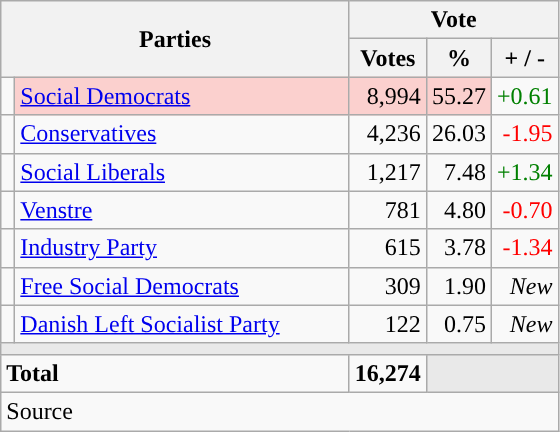<table class="wikitable" style="text-align:right;">
<tr>
<th style="text-align:centre;" rowspan="2" colspan="2" width="225">Parties</th>
<th colspan="3">Vote</th>
</tr>
<tr>
<th width="15">Votes</th>
<th width="15">%</th>
<th width="15">+ / -</th>
</tr>
<tr>
<td width="2" style="color:inherit;background:"></td>
<td bgcolor=#fbd0ce  align="left"><a href='#'>Social Democrats</a></td>
<td bgcolor=#fbd0ce>8,994</td>
<td bgcolor=#fbd0ce>55.27</td>
<td style=color:green;>+0.61</td>
</tr>
<tr>
<td width="2" style="color:inherit;background:"></td>
<td align="left"><a href='#'>Conservatives</a></td>
<td>4,236</td>
<td>26.03</td>
<td style=color:red;>-1.95</td>
</tr>
<tr>
<td width="2" style="color:inherit;background:"></td>
<td align="left"><a href='#'>Social Liberals</a></td>
<td>1,217</td>
<td>7.48</td>
<td style=color:green;>+1.34</td>
</tr>
<tr>
<td width="2" style="color:inherit;background:"></td>
<td align="left"><a href='#'>Venstre</a></td>
<td>781</td>
<td>4.80</td>
<td style=color:red;>-0.70</td>
</tr>
<tr>
<td width="2" style="color:inherit;background:"></td>
<td align="left"><a href='#'>Industry Party</a></td>
<td>615</td>
<td>3.78</td>
<td style=color:red;>-1.34</td>
</tr>
<tr>
<td width="2" style="color:inherit;background:"></td>
<td align="left"><a href='#'>Free Social Democrats</a></td>
<td>309</td>
<td>1.90</td>
<td><em>New</em></td>
</tr>
<tr>
<td width="2" style="color:inherit;background:"></td>
<td align="left"><a href='#'>Danish Left Socialist Party</a></td>
<td>122</td>
<td>0.75</td>
<td><em>New</em></td>
</tr>
<tr>
<td colspan="7" bgcolor="#E9E9E9"></td>
</tr>
<tr>
<td align="left" colspan="2"><strong>Total</strong></td>
<td><strong>16,274</strong></td>
<td bgcolor="#E9E9E9" colspan="2"></td>
</tr>
<tr>
<td align="left" colspan="6">Source</td>
</tr>
</table>
